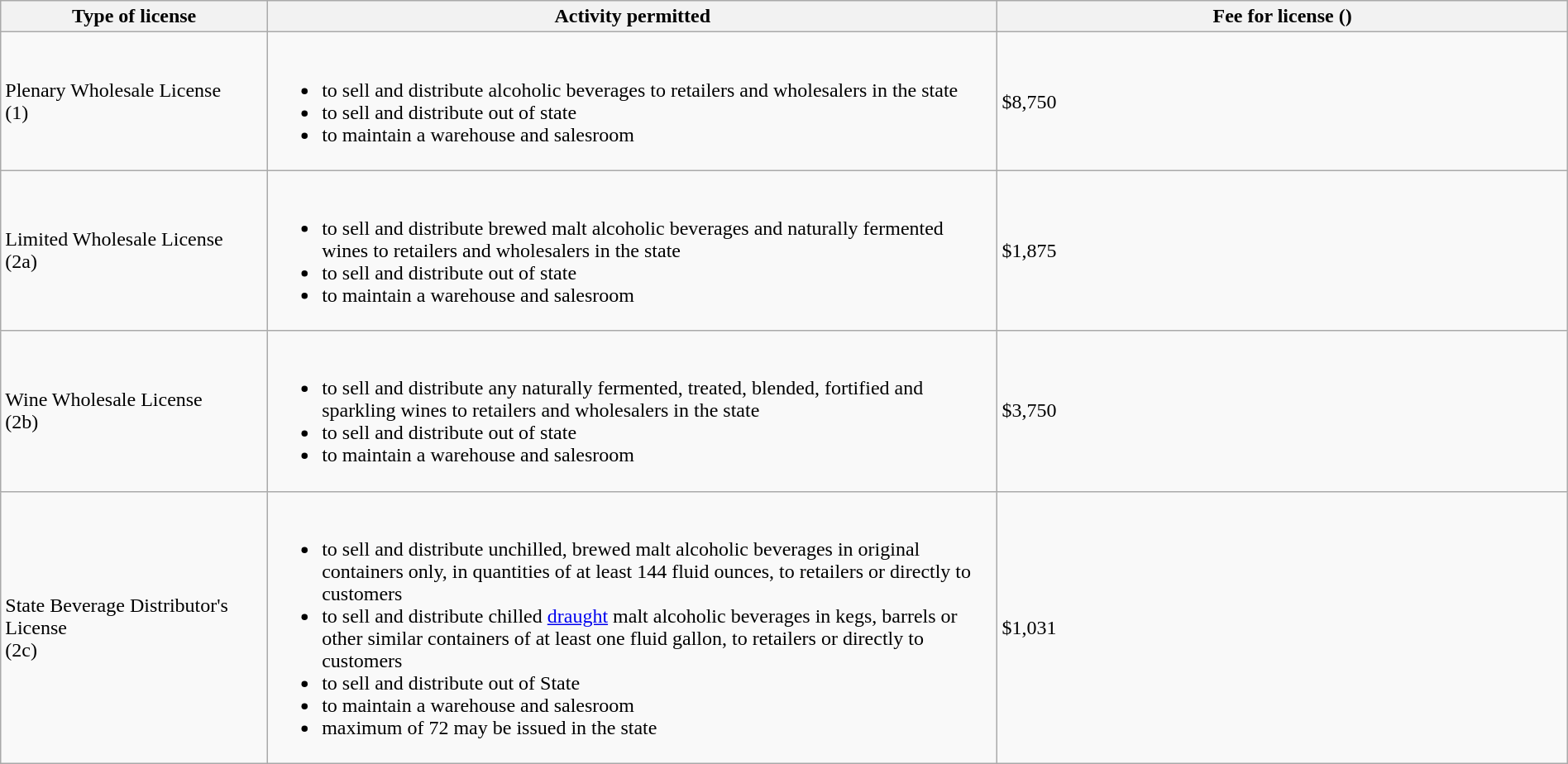<table class="wikitable mw-collapsible" style="width:100%">
<tr>
<th width="160">Type of license</th>
<th width="450">Activity permitted</th>
<th width="350">Fee for license ()</th>
</tr>
<tr>
<td>Plenary Wholesale License<br>(1)</td>
<td><br><ul><li>to sell and distribute alcoholic beverages to retailers and wholesalers in the state</li><li>to sell and distribute out of state</li><li>to maintain a warehouse and salesroom</li></ul></td>
<td>$8,750</td>
</tr>
<tr>
<td>Limited Wholesale License<br>(2a)</td>
<td><br><ul><li>to sell and distribute brewed malt alcoholic beverages and naturally fermented wines to retailers and wholesalers in the state</li><li>to sell and distribute out of state</li><li>to maintain a warehouse and salesroom</li></ul></td>
<td>$1,875</td>
</tr>
<tr>
<td>Wine Wholesale License<br>(2b)</td>
<td><br><ul><li>to sell and distribute any naturally fermented, treated, blended, fortified and sparkling wines to retailers and wholesalers in the state</li><li>to sell and distribute out of state</li><li>to maintain a warehouse and salesroom</li></ul></td>
<td>$3,750</td>
</tr>
<tr>
<td>State Beverage Distributor's License<br>(2c)</td>
<td><br><ul><li>to sell and distribute unchilled, brewed malt alcoholic beverages in original containers only, in quantities of at least 144 fluid ounces, to retailers or directly to customers</li><li>to sell and distribute chilled <a href='#'>draught</a> malt alcoholic beverages in kegs, barrels or other similar containers of at least one fluid gallon, to retailers or directly to customers</li><li>to sell and distribute out of State</li><li>to maintain a warehouse and salesroom</li><li>maximum of 72 may be issued in the state</li></ul></td>
<td>$1,031</td>
</tr>
</table>
